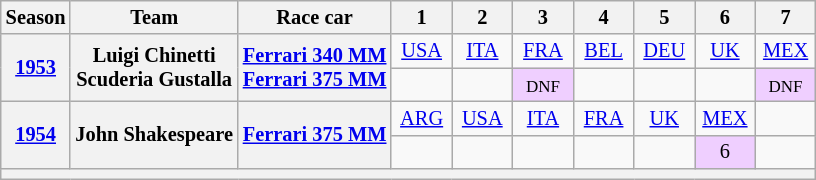<table class="wikitable" style="text-align:center; font-size:85%;">
<tr class="background color5">
<th>Season</th>
<th>Team</th>
<th>Race car</th>
<th style="width:2.5em">1</th>
<th style="width:2.5em">2</th>
<th style="width:2.5em">3</th>
<th style="width:2.5em">4</th>
<th style="width:2.5em">5</th>
<th style="width:2.5em">6</th>
<th style="width:2.5em">7</th>
</tr>
<tr>
<th rowspan="2"><a href='#'>1953</a></th>
<th rowspan="2">Luigi Chinetti<br>Scuderia Gustalla</th>
<th rowspan="2"><a href='#'>Ferrari 340 MM</a><br><a href='#'>Ferrari 375 MM</a></th>
<td><a href='#'>USA</a></td>
<td><a href='#'>ITA</a></td>
<td><a href='#'>FRA</a></td>
<td><a href='#'>BEL</a></td>
<td><a href='#'>DEU</a></td>
<td><a href='#'>UK</a></td>
<td><a href='#'>MEX</a></td>
</tr>
<tr>
<td></td>
<td></td>
<td style="background:#EFCFFF;"><small>DNF</small></td>
<td></td>
<td></td>
<td></td>
<td style="background:#EFCFFF;"><small>DNF</small></td>
</tr>
<tr>
<th rowspan="2"><a href='#'>1954</a></th>
<th rowspan="2">John Shakespeare</th>
<th rowspan="2"><a href='#'>Ferrari 375 MM</a></th>
<td><a href='#'>ARG</a></td>
<td><a href='#'>USA</a></td>
<td><a href='#'>ITA</a></td>
<td><a href='#'>FRA</a></td>
<td><a href='#'>UK</a></td>
<td><a href='#'>MEX</a></td>
<td></td>
</tr>
<tr>
<td></td>
<td></td>
<td></td>
<td></td>
<td></td>
<td style="background:#EFCFFF;">6</td>
<td></td>
</tr>
<tr>
<th colspan="10"></th>
</tr>
</table>
